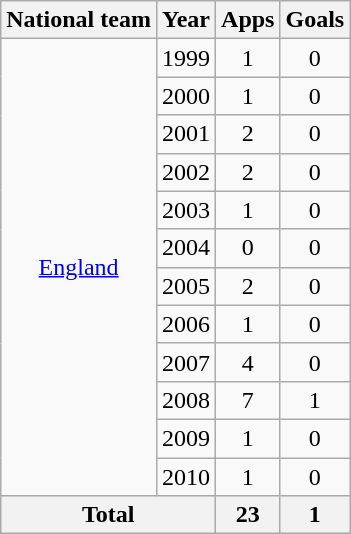<table class="wikitable" style="text-align:center">
<tr>
<th>National team</th>
<th>Year</th>
<th>Apps</th>
<th>Goals</th>
</tr>
<tr>
<td rowspan="12"><a href='#'>England</a></td>
<td>1999</td>
<td>1</td>
<td>0</td>
</tr>
<tr>
<td>2000</td>
<td>1</td>
<td>0</td>
</tr>
<tr>
<td>2001</td>
<td>2</td>
<td>0</td>
</tr>
<tr>
<td>2002</td>
<td>2</td>
<td>0</td>
</tr>
<tr>
<td>2003</td>
<td>1</td>
<td>0</td>
</tr>
<tr>
<td>2004</td>
<td>0</td>
<td>0</td>
</tr>
<tr>
<td>2005</td>
<td>2</td>
<td>0</td>
</tr>
<tr>
<td>2006</td>
<td>1</td>
<td>0</td>
</tr>
<tr>
<td>2007</td>
<td>4</td>
<td>0</td>
</tr>
<tr>
<td>2008</td>
<td>7</td>
<td>1</td>
</tr>
<tr>
<td>2009</td>
<td>1</td>
<td>0</td>
</tr>
<tr>
<td>2010</td>
<td>1</td>
<td>0</td>
</tr>
<tr>
<th colspan="2">Total</th>
<th>23</th>
<th>1</th>
</tr>
</table>
